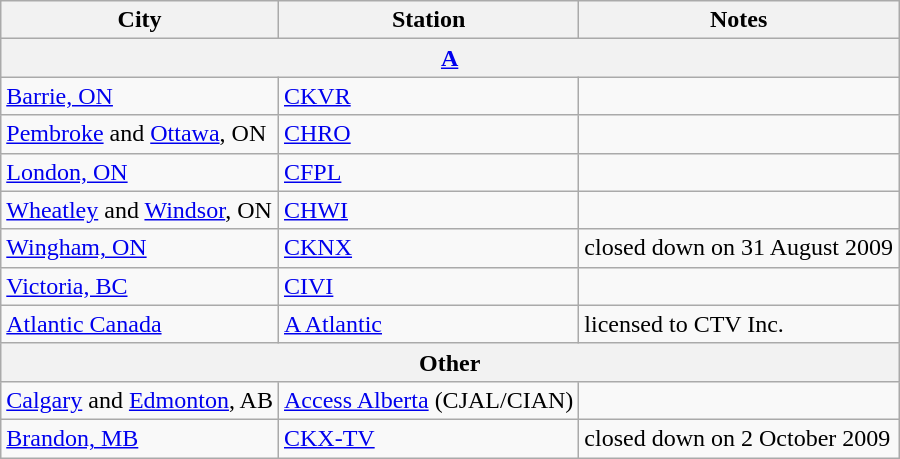<table class="wikitable">
<tr>
<th>City</th>
<th>Station</th>
<th>Notes</th>
</tr>
<tr>
<th colspan="3"><a href='#'>A</a></th>
</tr>
<tr>
<td><a href='#'>Barrie, ON</a></td>
<td><a href='#'>CKVR</a></td>
<td></td>
</tr>
<tr>
<td><a href='#'>Pembroke</a> and <a href='#'>Ottawa</a>, ON</td>
<td><a href='#'>CHRO</a></td>
<td></td>
</tr>
<tr>
<td><a href='#'>London, ON</a></td>
<td><a href='#'>CFPL</a></td>
<td></td>
</tr>
<tr>
<td><a href='#'>Wheatley</a> and <a href='#'>Windsor</a>, ON</td>
<td><a href='#'>CHWI</a></td>
<td></td>
</tr>
<tr>
<td><a href='#'>Wingham, ON</a></td>
<td><a href='#'>CKNX</a></td>
<td>closed down on 31 August 2009</td>
</tr>
<tr>
<td><a href='#'>Victoria, BC</a></td>
<td><a href='#'>CIVI</a></td>
<td></td>
</tr>
<tr>
<td><a href='#'>Atlantic Canada</a></td>
<td><a href='#'>A Atlantic</a></td>
<td>licensed to CTV Inc.</td>
</tr>
<tr>
<th colspan="3">Other</th>
</tr>
<tr>
<td><a href='#'>Calgary</a> and <a href='#'>Edmonton</a>, AB</td>
<td><a href='#'>Access Alberta</a> (CJAL/CIAN)</td>
<td></td>
</tr>
<tr>
<td><a href='#'>Brandon, MB</a></td>
<td><a href='#'>CKX-TV</a></td>
<td>closed down on 2 October 2009</td>
</tr>
</table>
